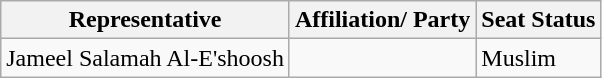<table class="wikitable">
<tr>
<th>Representative</th>
<th>Affiliation/ Party</th>
<th>Seat Status</th>
</tr>
<tr>
<td>Jameel Salamah Al-E'shoosh</td>
<td></td>
<td>Muslim</td>
</tr>
</table>
